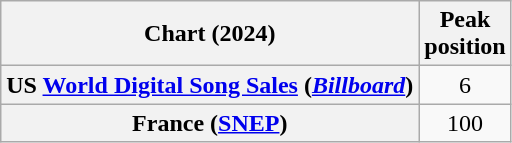<table class="wikitable sortable plainrowheaders" style="text-align:center">
<tr>
<th scope="col">Chart (2024)</th>
<th scope="col">Peak<br>position</th>
</tr>
<tr>
<th scope="row">US <a href='#'>World Digital Song Sales</a> (<em><a href='#'>Billboard</a></em>)</th>
<td>6</td>
</tr>
<tr>
<th scope="row">France (<a href='#'>SNEP</a>)</th>
<td>100</td>
</tr>
</table>
